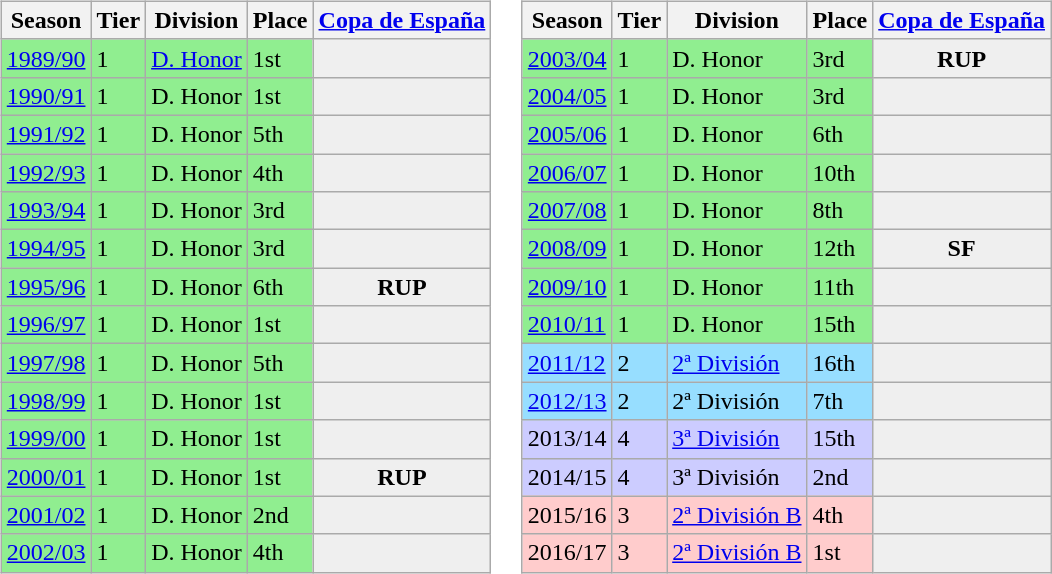<table>
<tr>
<td valign="top" width=0%><br><table class="wikitable">
<tr style="background:#f0f6fa;">
<th><strong>Season</strong></th>
<th><strong>Tier</strong></th>
<th><strong>Division</strong></th>
<th><strong>Place</strong></th>
<th><strong><a href='#'>Copa de España</a></strong></th>
</tr>
<tr>
<td style="background:#90EE90;"><a href='#'>1989/90</a></td>
<td style="background:#90EE90;">1</td>
<td style="background:#90EE90;"><a href='#'>D. Honor</a></td>
<td style="background:#90EE90;">1st</td>
<th style="background:#efefef;"></th>
</tr>
<tr>
<td style="background:#90EE90;"><a href='#'>1990/91</a></td>
<td style="background:#90EE90;">1</td>
<td style="background:#90EE90;">D. Honor</td>
<td style="background:#90EE90;">1st</td>
<th style="background:#efefef;"></th>
</tr>
<tr>
<td style="background:#90EE90;"><a href='#'>1991/92</a></td>
<td style="background:#90EE90;">1</td>
<td style="background:#90EE90;">D. Honor</td>
<td style="background:#90EE90;">5th</td>
<th style="background:#efefef;"></th>
</tr>
<tr>
<td style="background:#90EE90;"><a href='#'>1992/93</a></td>
<td style="background:#90EE90;">1</td>
<td style="background:#90EE90;">D. Honor</td>
<td style="background:#90EE90;">4th</td>
<th style="background:#efefef;"></th>
</tr>
<tr>
<td style="background:#90EE90;"><a href='#'>1993/94</a></td>
<td style="background:#90EE90;">1</td>
<td style="background:#90EE90;">D. Honor</td>
<td style="background:#90EE90;">3rd</td>
<th style="background:#efefef;"></th>
</tr>
<tr>
<td style="background:#90EE90;"><a href='#'>1994/95</a></td>
<td style="background:#90EE90;">1</td>
<td style="background:#90EE90;">D. Honor</td>
<td style="background:#90EE90;">3rd</td>
<th style="background:#efefef;"></th>
</tr>
<tr>
<td style="background:#90EE90;"><a href='#'>1995/96</a></td>
<td style="background:#90EE90;">1</td>
<td style="background:#90EE90;">D. Honor</td>
<td style="background:#90EE90;">6th</td>
<th style="background:#efefef;">RUP</th>
</tr>
<tr>
<td style="background:#90EE90;"><a href='#'>1996/97</a></td>
<td style="background:#90EE90;">1</td>
<td style="background:#90EE90;">D. Honor</td>
<td style="background:#90EE90;">1st</td>
<th style="background:#efefef;"></th>
</tr>
<tr>
<td style="background:#90EE90;"><a href='#'>1997/98</a></td>
<td style="background:#90EE90;">1</td>
<td style="background:#90EE90;">D. Honor</td>
<td style="background:#90EE90;">5th</td>
<th style="background:#efefef;"></th>
</tr>
<tr>
<td style="background:#90EE90;"><a href='#'>1998/99</a></td>
<td style="background:#90EE90;">1</td>
<td style="background:#90EE90;">D. Honor</td>
<td style="background:#90EE90;">1st</td>
<th style="background:#efefef;"></th>
</tr>
<tr>
<td style="background:#90EE90;"><a href='#'>1999/00</a></td>
<td style="background:#90EE90;">1</td>
<td style="background:#90EE90;">D. Honor</td>
<td style="background:#90EE90;">1st</td>
<th style="background:#efefef;"></th>
</tr>
<tr>
<td style="background:#90EE90;"><a href='#'>2000/01</a></td>
<td style="background:#90EE90;">1</td>
<td style="background:#90EE90;">D. Honor</td>
<td style="background:#90EE90;">1st</td>
<th style="background:#efefef;">RUP</th>
</tr>
<tr>
<td style="background:#90EE90;"><a href='#'>2001/02</a></td>
<td style="background:#90EE90;">1</td>
<td style="background:#90EE90;">D. Honor</td>
<td style="background:#90EE90;">2nd</td>
<th style="background:#efefef;"></th>
</tr>
<tr>
<td style="background:#90EE90;"><a href='#'>2002/03</a></td>
<td style="background:#90EE90;">1</td>
<td style="background:#90EE90;">D. Honor</td>
<td style="background:#90EE90;">4th</td>
<th style="background:#efefef;"></th>
</tr>
</table>
</td>
<td valign="top" width=0%><br><table class="wikitable">
<tr style="background:#f0f6fa;">
<th><strong>Season</strong></th>
<th><strong>Tier</strong></th>
<th><strong>Division</strong></th>
<th><strong>Place</strong></th>
<th><strong><a href='#'>Copa de España</a></strong></th>
</tr>
<tr>
<td style="background:#90EE90;"><a href='#'>2003/04</a></td>
<td style="background:#90EE90;">1</td>
<td style="background:#90EE90;">D. Honor</td>
<td style="background:#90EE90;">3rd</td>
<th style="background:#efefef;">RUP</th>
</tr>
<tr>
<td style="background:#90EE90;"><a href='#'>2004/05</a></td>
<td style="background:#90EE90;">1</td>
<td style="background:#90EE90;">D. Honor</td>
<td style="background:#90EE90;">3rd</td>
<th style="background:#efefef;"></th>
</tr>
<tr>
<td style="background:#90EE90;"><a href='#'>2005/06</a></td>
<td style="background:#90EE90;">1</td>
<td style="background:#90EE90;">D. Honor</td>
<td style="background:#90EE90;">6th</td>
<th style="background:#efefef;"></th>
</tr>
<tr>
<td style="background:#90EE90;"><a href='#'>2006/07</a></td>
<td style="background:#90EE90;">1</td>
<td style="background:#90EE90;">D. Honor</td>
<td style="background:#90EE90;">10th</td>
<th style="background:#efefef;"></th>
</tr>
<tr>
<td style="background:#90EE90;"><a href='#'>2007/08</a></td>
<td style="background:#90EE90;">1</td>
<td style="background:#90EE90;">D. Honor</td>
<td style="background:#90EE90;">8th</td>
<th style="background:#efefef;"></th>
</tr>
<tr>
<td style="background:#90EE90;"><a href='#'>2008/09</a></td>
<td style="background:#90EE90;">1</td>
<td style="background:#90EE90;">D. Honor</td>
<td style="background:#90EE90;">12th</td>
<th style="background:#efefef;">SF</th>
</tr>
<tr>
<td style="background:#90EE90;"><a href='#'>2009/10</a></td>
<td style="background:#90EE90;">1</td>
<td style="background:#90EE90;">D. Honor</td>
<td style="background:#90EE90;">11th</td>
<th style="background:#efefef;"></th>
</tr>
<tr>
<td style="background:#90EE90;"><a href='#'>2010/11</a></td>
<td style="background:#90EE90;">1</td>
<td style="background:#90EE90;">D. Honor</td>
<td style="background:#90EE90;">15th</td>
<th style="background:#efefef;"></th>
</tr>
<tr>
<td style="background:#97DEFF;"><a href='#'>2011/12</a></td>
<td style="background:#97DEFF;">2</td>
<td style="background:#97DEFF;"><a href='#'>2ª División</a></td>
<td style="background:#97DEFF;">16th</td>
<th style="background:#efefef;"></th>
</tr>
<tr>
<td style="background:#97DEFF;"><a href='#'>2012/13</a></td>
<td style="background:#97DEFF;">2</td>
<td style="background:#97DEFF;">2ª División</td>
<td style="background:#97DEFF;">7th</td>
<th style="background:#efefef;"></th>
</tr>
<tr>
<td style="background:#ccccff;">2013/14</td>
<td style="background:#ccccff;">4</td>
<td style="background:#ccccff;"><a href='#'>3ª División</a></td>
<td style="background:#ccccff;">15th</td>
<th style="background:#efefef;"></th>
</tr>
<tr>
<td style="background:#ccccff;">2014/15</td>
<td style="background:#ccccff;">4</td>
<td style="background:#ccccff;">3ª División</td>
<td style="background:#ccccff;">2nd</td>
<th style="background:#efefef;"></th>
</tr>
<tr>
<td style="background:#FFCCCC;">2015/16</td>
<td style="background:#FFCCCC;">3</td>
<td style="background:#FFCCCC;"><a href='#'>2ª División B</a></td>
<td style="background:#FFCCCC;">4th</td>
<th style="background:#efefef;"></th>
</tr>
<tr>
<td style="background:#FFCCCC;">2016/17</td>
<td style="background:#FFCCCC;">3</td>
<td style="background:#FFCCCC;"><a href='#'>2ª División B</a></td>
<td style="background:#FFCCCC;">1st</td>
<th style="background:#efefef;"></th>
</tr>
</table>
</td>
</tr>
</table>
